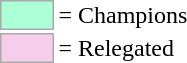<table>
<tr>
<td style="background-color:#ADFFD6; border:1px solid #aaaaaa; width:2em;"></td>
<td>= Champions</td>
</tr>
<tr>
<td style="background-color:#F6CEEC; border:1px solid #aaaaaa; width:2em;"></td>
<td>= Relegated</td>
</tr>
</table>
